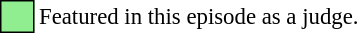<table class="toccolours" style="font-size: 95%; float: left; white-space: nowrap">
<tr>
<td style="background:lightgreen; border:1px solid black">     </td>
<td>Featured in this episode as a judge.</td>
</tr>
<tr>
</tr>
</table>
